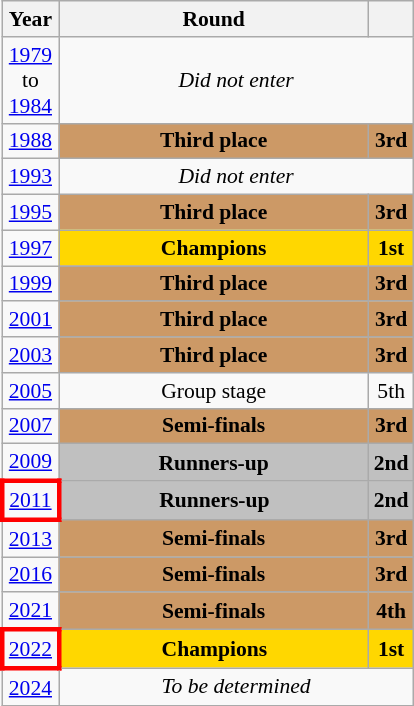<table class="wikitable" style="text-align: center; font-size:90%">
<tr>
<th>Year</th>
<th style="width:200px">Round</th>
<th></th>
</tr>
<tr>
<td><a href='#'>1979</a><br>to<br><a href='#'>1984</a></td>
<td colspan="2"><em>Did not enter</em></td>
</tr>
<tr>
<td><a href='#'>1988</a></td>
<td bgcolor="cc9966"><strong>Third place</strong></td>
<td bgcolor="cc9966"><strong>3rd</strong></td>
</tr>
<tr>
<td><a href='#'>1993</a></td>
<td colspan="2"><em>Did not enter</em></td>
</tr>
<tr>
<td><a href='#'>1995</a></td>
<td bgcolor="cc9966"><strong>Third place</strong></td>
<td bgcolor="cc9966"><strong>3rd</strong></td>
</tr>
<tr>
<td><a href='#'>1997</a></td>
<td bgcolor=Gold><strong>Champions</strong></td>
<td bgcolor=Gold><strong>1st</strong></td>
</tr>
<tr>
<td><a href='#'>1999</a></td>
<td bgcolor="cc9966"><strong>Third place</strong></td>
<td bgcolor="cc9966"><strong>3rd</strong></td>
</tr>
<tr>
<td><a href='#'>2001</a></td>
<td bgcolor="cc9966"><strong>Third place</strong></td>
<td bgcolor="cc9966"><strong>3rd</strong></td>
</tr>
<tr>
<td><a href='#'>2003</a></td>
<td bgcolor="cc9966"><strong>Third place</strong></td>
<td bgcolor="cc9966"><strong>3rd</strong></td>
</tr>
<tr>
<td><a href='#'>2005</a></td>
<td>Group stage</td>
<td>5th</td>
</tr>
<tr>
<td><a href='#'>2007</a></td>
<td bgcolor="cc9966"><strong>Semi-finals</strong></td>
<td bgcolor="cc9966"><strong>3rd</strong></td>
</tr>
<tr>
<td><a href='#'>2009</a></td>
<td bgcolor=Silver><strong>Runners-up</strong></td>
<td bgcolor=Silver><strong>2nd</strong></td>
</tr>
<tr>
<td style="border: 3px solid red"><a href='#'>2011</a></td>
<td bgcolor=Silver><strong>Runners-up</strong></td>
<td bgcolor=Silver><strong>2nd</strong></td>
</tr>
<tr>
<td><a href='#'>2013</a></td>
<td bgcolor="cc9966"><strong>Semi-finals</strong></td>
<td bgcolor="cc9966"><strong>3rd</strong></td>
</tr>
<tr>
<td><a href='#'>2016</a></td>
<td bgcolor="cc9966"><strong>Semi-finals</strong></td>
<td bgcolor="cc9966"><strong>3rd</strong></td>
</tr>
<tr>
<td><a href='#'>2021</a></td>
<td bgcolor="cc9966"><strong>Semi-finals</strong></td>
<td bgcolor="cc9966"><strong>4th</strong></td>
</tr>
<tr>
<td style="border: 3px solid red"><a href='#'>2022</a></td>
<td bgcolor=Gold><strong>Champions</strong></td>
<td bgcolor=Gold><strong>1st</strong></td>
</tr>
<tr>
<td><a href='#'>2024</a></td>
<td colspan="2"><em>To be determined</em></td>
</tr>
</table>
